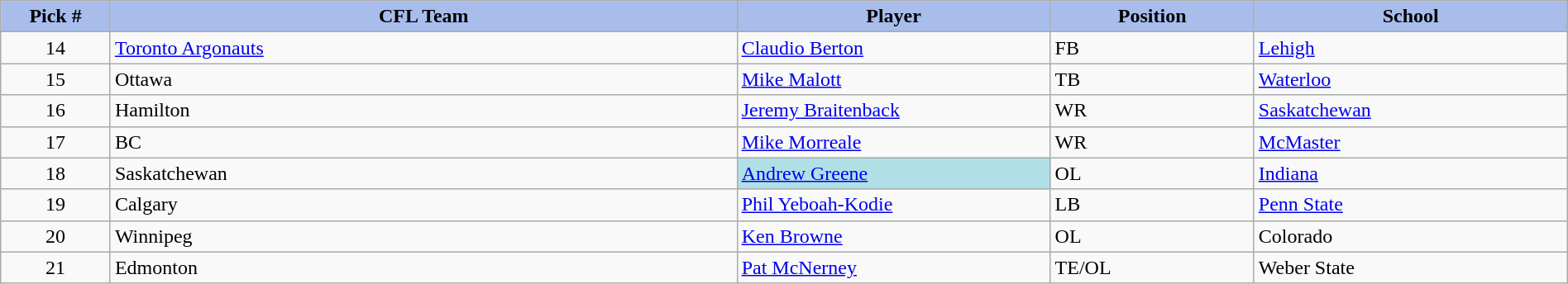<table class="wikitable" style="width: 100%">
<tr>
<th style="background:#A8BDEC;" width=7%>Pick #</th>
<th width=40% style="background:#A8BDEC;">CFL Team</th>
<th width=20% style="background:#A8BDEC;">Player</th>
<th width=13% style="background:#A8BDEC;">Position</th>
<th width=20% style="background:#A8BDEC;">School</th>
</tr>
<tr>
<td align=center>14</td>
<td><a href='#'>Toronto Argonauts</a></td>
<td><a href='#'>Claudio Berton</a></td>
<td>FB</td>
<td><a href='#'>Lehigh</a></td>
</tr>
<tr>
<td align=center>15</td>
<td>Ottawa</td>
<td><a href='#'>Mike Malott</a></td>
<td>TB</td>
<td><a href='#'>Waterloo</a></td>
</tr>
<tr>
<td align=center>16</td>
<td>Hamilton</td>
<td><a href='#'>Jeremy Braitenback</a></td>
<td>WR</td>
<td><a href='#'>Saskatchewan</a></td>
</tr>
<tr>
<td align=center>17</td>
<td>BC</td>
<td><a href='#'>Mike Morreale</a></td>
<td>WR</td>
<td><a href='#'>McMaster</a></td>
</tr>
<tr>
<td align=center>18</td>
<td>Saskatchewan</td>
<td bgcolor="#B0E0E6"><a href='#'>Andrew Greene</a></td>
<td>OL</td>
<td><a href='#'>Indiana</a></td>
</tr>
<tr>
<td align=center>19</td>
<td>Calgary</td>
<td><a href='#'>Phil Yeboah-Kodie</a></td>
<td>LB</td>
<td><a href='#'>Penn State</a></td>
</tr>
<tr>
<td align=center>20</td>
<td>Winnipeg</td>
<td><a href='#'>Ken Browne</a></td>
<td>OL</td>
<td>Colorado</td>
</tr>
<tr>
<td align=center>21</td>
<td>Edmonton</td>
<td><a href='#'>Pat McNerney</a></td>
<td>TE/OL</td>
<td>Weber State</td>
</tr>
</table>
